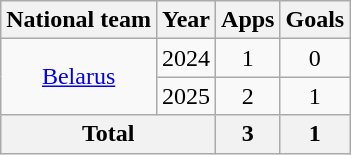<table class=wikitable style=text-align:center>
<tr>
<th>National team</th>
<th>Year</th>
<th>Apps</th>
<th>Goals</th>
</tr>
<tr>
<td rowspan="2"><a href='#'>Belarus</a></td>
<td>2024</td>
<td>1</td>
<td>0</td>
</tr>
<tr>
<td>2025</td>
<td>2</td>
<td>1</td>
</tr>
<tr>
<th colspan="2">Total</th>
<th>3</th>
<th>1</th>
</tr>
</table>
